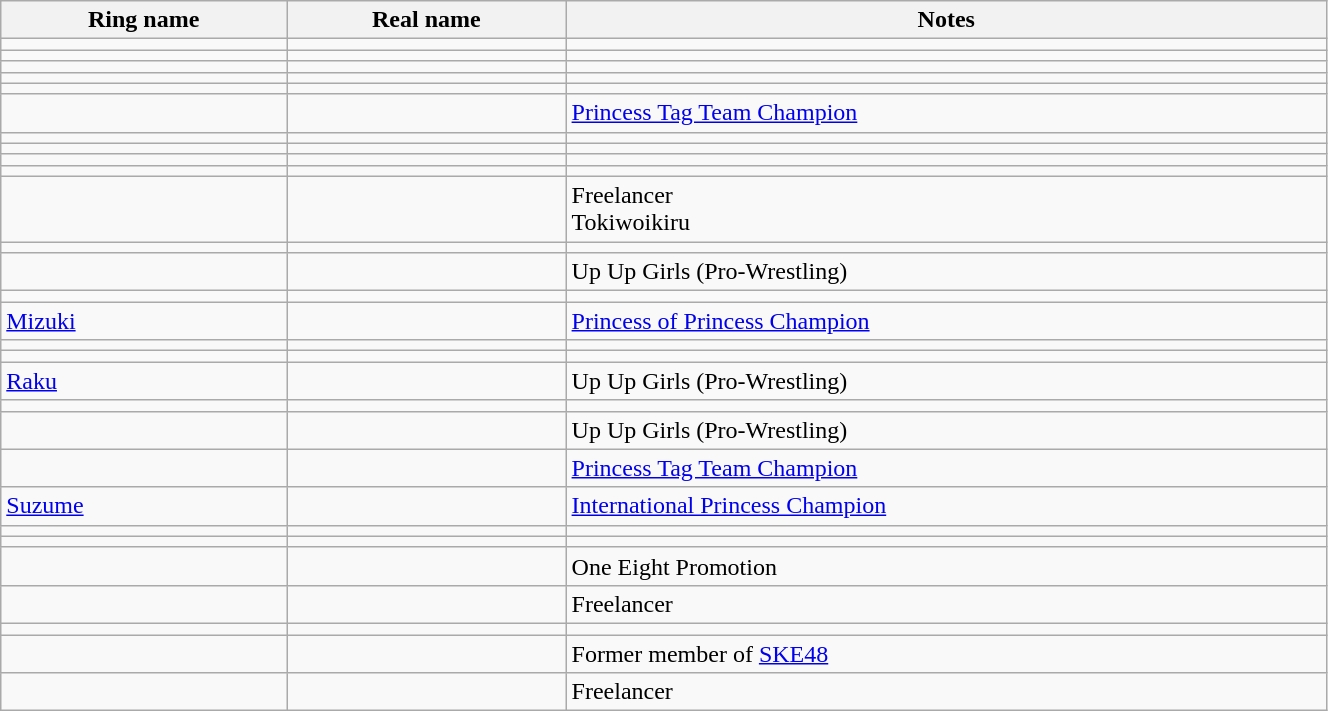<table class="wikitable sortable" style="width:70%;">
<tr>
<th width:15%;">Ring name</th>
<th width:15%;">Real name</th>
<th width:25%;">Notes</th>
</tr>
<tr>
<td></td>
<td></td>
<td></td>
</tr>
<tr>
<td></td>
<td></td>
<td></td>
</tr>
<tr>
<td></td>
<td></td>
<td></td>
</tr>
<tr>
<td></td>
<td></td>
<td></td>
</tr>
<tr>
<td></td>
<td></td>
<td></td>
</tr>
<tr>
<td></td>
<td></td>
<td><a href='#'>Princess Tag Team Champion</a></td>
</tr>
<tr>
<td></td>
<td></td>
<td></td>
</tr>
<tr>
<td></td>
<td></td>
<td></td>
</tr>
<tr>
<td></td>
<td></td>
<td></td>
</tr>
<tr>
<td></td>
<td></td>
<td></td>
</tr>
<tr>
<td></td>
<td></td>
<td>Freelancer<br>Tokiwoikiru</td>
</tr>
<tr>
<td></td>
<td></td>
<td></td>
</tr>
<tr>
<td></td>
<td></td>
<td>Up Up Girls (Pro-Wrestling)</td>
</tr>
<tr>
<td></td>
<td></td>
<td></td>
</tr>
<tr>
<td><a href='#'>Mizuki</a></td>
<td></td>
<td><a href='#'>Princess of Princess Champion</a></td>
</tr>
<tr>
<td></td>
<td></td>
<td></td>
</tr>
<tr>
<td></td>
<td></td>
<td></td>
</tr>
<tr>
<td><a href='#'>Raku</a></td>
<td></td>
<td>Up Up Girls (Pro-Wrestling)</td>
</tr>
<tr>
<td></td>
<td></td>
<td></td>
</tr>
<tr>
<td></td>
<td></td>
<td>Up Up Girls (Pro-Wrestling)</td>
</tr>
<tr>
<td></td>
<td></td>
<td><a href='#'>Princess Tag Team Champion</a></td>
</tr>
<tr>
<td><a href='#'>Suzume</a></td>
<td></td>
<td><a href='#'>International Princess Champion</a></td>
</tr>
<tr>
<td></td>
<td></td>
<td></td>
</tr>
<tr>
<td></td>
<td></td>
<td></td>
</tr>
<tr>
<td></td>
<td></td>
<td>One Eight Promotion</td>
</tr>
<tr>
<td></td>
<td></td>
<td>Freelancer</td>
</tr>
<tr>
<td></td>
<td></td>
<td></td>
</tr>
<tr>
<td></td>
<td></td>
<td>Former member of <a href='#'>SKE48</a></td>
</tr>
<tr>
<td></td>
<td></td>
<td>Freelancer</td>
</tr>
</table>
